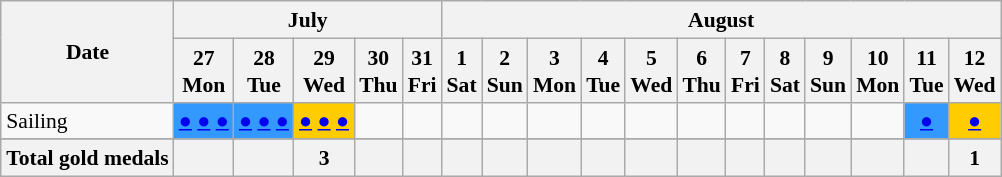<table class="wikitable" style="margin:0.5em auto; font-size:90%; line-height:1.25em;">
<tr>
<th rowspan=2>Date</th>
<th colspan=5>July</th>
<th colspan=12>August</th>
</tr>
<tr>
<th>27<br>Mon</th>
<th>28<br>Tue</th>
<th>29<br>Wed</th>
<th>30<br>Thu</th>
<th>31<br>Fri</th>
<th>1<br>Sat</th>
<th>2<br>Sun</th>
<th>3<br>Mon</th>
<th>4<br>Tue</th>
<th>5<br>Wed</th>
<th>6<br>Thu</th>
<th>7<br>Fri</th>
<th>8<br>Sat</th>
<th>9<br>Sun</th>
<th>10<br>Mon</th>
<th>11<br>Tue</th>
<th>12<br>Wed</th>
</tr>
<tr align="center">
<td align="left">Sailing</td>
<td bgcolor=#3399ff><span><a href='#'>●</a> <a href='#'>●</a> <a href='#'>●</a></span></td>
<td bgcolor=#3399ff><span><a href='#'>●</a> <a href='#'>●</a> <a href='#'>●</a></span></td>
<td bgcolor=#ffcc00><span><a href='#'>●</a> <a href='#'>●</a> <a href='#'>●</a></span></td>
<td></td>
<td></td>
<td></td>
<td></td>
<td></td>
<td></td>
<td></td>
<td></td>
<td></td>
<td></td>
<td></td>
<td></td>
<td bgcolor=#3399ff><span><a href='#'>●</a></span></td>
<td bgcolor=#ffcc00><span><a href='#'>●</a></span></td>
</tr>
<tr align="center">
</tr>
<tr>
<th>Total gold medals</th>
<th></th>
<th></th>
<th>3</th>
<th></th>
<th></th>
<th></th>
<th></th>
<th></th>
<th></th>
<th></th>
<th></th>
<th></th>
<th></th>
<th></th>
<th></th>
<th></th>
<th>1</th>
</tr>
</table>
